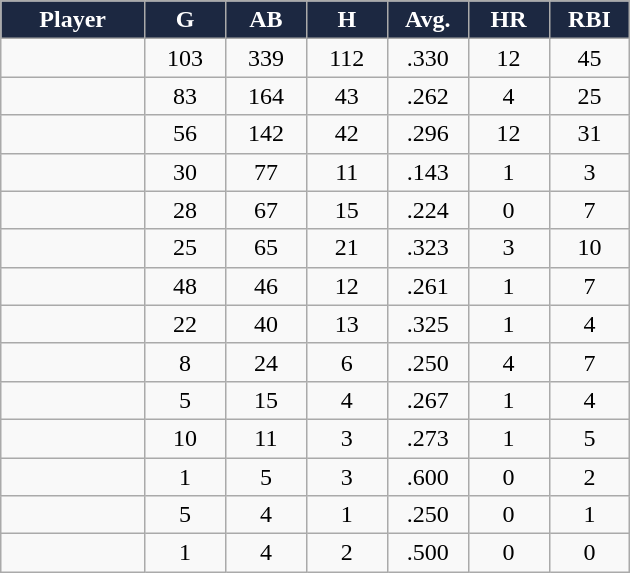<table class="wikitable sortable" style="text-align:center;">
<tr>
<th style="background:#1c2841;color:white;" width="16%">Player</th>
<th style="background:#1c2841;color:white;" width="9%">G</th>
<th style="background:#1c2841;color:white;" width="9%">AB</th>
<th style="background:#1c2841;color:white;" width="9%">H</th>
<th style="background:#1c2841;color:white;" width="9%">Avg.</th>
<th style="background:#1c2841;color:white;" width="9%">HR</th>
<th style="background:#1c2841;color:white;" width="9%">RBI</th>
</tr>
<tr>
<td></td>
<td>103</td>
<td>339</td>
<td>112</td>
<td>.330</td>
<td>12</td>
<td>45</td>
</tr>
<tr>
<td></td>
<td>83</td>
<td>164</td>
<td>43</td>
<td>.262</td>
<td>4</td>
<td>25</td>
</tr>
<tr>
<td></td>
<td>56</td>
<td>142</td>
<td>42</td>
<td>.296</td>
<td>12</td>
<td>31</td>
</tr>
<tr>
<td></td>
<td>30</td>
<td>77</td>
<td>11</td>
<td>.143</td>
<td>1</td>
<td>3</td>
</tr>
<tr>
<td></td>
<td>28</td>
<td>67</td>
<td>15</td>
<td>.224</td>
<td>0</td>
<td>7</td>
</tr>
<tr>
<td></td>
<td>25</td>
<td>65</td>
<td>21</td>
<td>.323</td>
<td>3</td>
<td>10</td>
</tr>
<tr>
<td></td>
<td>48</td>
<td>46</td>
<td>12</td>
<td>.261</td>
<td>1</td>
<td>7</td>
</tr>
<tr>
<td></td>
<td>22</td>
<td>40</td>
<td>13</td>
<td>.325</td>
<td>1</td>
<td>4</td>
</tr>
<tr>
<td></td>
<td>8</td>
<td>24</td>
<td>6</td>
<td>.250</td>
<td>4</td>
<td>7</td>
</tr>
<tr>
<td></td>
<td>5</td>
<td>15</td>
<td>4</td>
<td>.267</td>
<td>1</td>
<td>4</td>
</tr>
<tr>
<td></td>
<td>10</td>
<td>11</td>
<td>3</td>
<td>.273</td>
<td>1</td>
<td>5</td>
</tr>
<tr>
<td></td>
<td>1</td>
<td>5</td>
<td>3</td>
<td>.600</td>
<td>0</td>
<td>2</td>
</tr>
<tr>
<td></td>
<td>5</td>
<td>4</td>
<td>1</td>
<td>.250</td>
<td>0</td>
<td>1</td>
</tr>
<tr>
<td></td>
<td>1</td>
<td>4</td>
<td>2</td>
<td>.500</td>
<td>0</td>
<td>0</td>
</tr>
</table>
